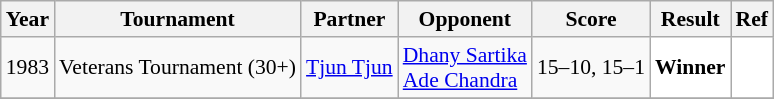<table class="sortable wikitable" style="font-size: 90%;">
<tr>
<th>Year</th>
<th>Tournament</th>
<th>Partner</th>
<th>Opponent</th>
<th>Score</th>
<th>Result</th>
<th>Ref</th>
</tr>
<tr>
<td align="center">1983</td>
<td align="left">Veterans Tournament (30+)</td>
<td align="left"> <a href='#'>Tjun Tjun</a></td>
<td align="left"> <a href='#'>Dhany Sartika</a><br> <a href='#'>Ade Chandra</a></td>
<td align="left">15–10, 15–1</td>
<td style="text-align:left; background:white"> <strong>Winner</strong></td>
<td style="text-align:center; background:white"></td>
</tr>
<tr>
</tr>
</table>
